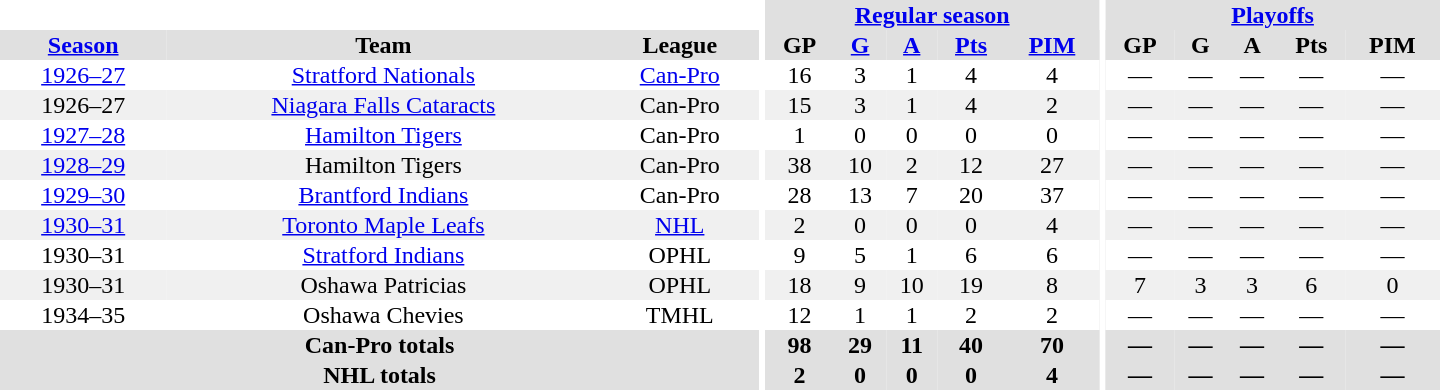<table border="0" cellpadding="1" cellspacing="0" style="text-align:center; width:60em">
<tr bgcolor="#e0e0e0">
<th colspan="3" bgcolor="#ffffff"></th>
<th rowspan="100" bgcolor="#ffffff"></th>
<th colspan="5"><a href='#'>Regular season</a></th>
<th rowspan="100" bgcolor="#ffffff"></th>
<th colspan="5"><a href='#'>Playoffs</a></th>
</tr>
<tr bgcolor="#e0e0e0">
<th><a href='#'>Season</a></th>
<th>Team</th>
<th>League</th>
<th>GP</th>
<th><a href='#'>G</a></th>
<th><a href='#'>A</a></th>
<th><a href='#'>Pts</a></th>
<th><a href='#'>PIM</a></th>
<th>GP</th>
<th>G</th>
<th>A</th>
<th>Pts</th>
<th>PIM</th>
</tr>
<tr>
<td><a href='#'>1926–27</a></td>
<td><a href='#'>Stratford Nationals</a></td>
<td><a href='#'>Can-Pro</a></td>
<td>16</td>
<td>3</td>
<td>1</td>
<td>4</td>
<td>4</td>
<td>—</td>
<td>—</td>
<td>—</td>
<td>—</td>
<td>—</td>
</tr>
<tr bgcolor="#f0f0f0">
<td>1926–27</td>
<td><a href='#'>Niagara Falls Cataracts</a></td>
<td>Can-Pro</td>
<td>15</td>
<td>3</td>
<td>1</td>
<td>4</td>
<td>2</td>
<td>—</td>
<td>—</td>
<td>—</td>
<td>—</td>
<td>—</td>
</tr>
<tr>
<td><a href='#'>1927–28</a></td>
<td><a href='#'>Hamilton Tigers</a></td>
<td>Can-Pro</td>
<td>1</td>
<td>0</td>
<td>0</td>
<td>0</td>
<td>0</td>
<td>—</td>
<td>—</td>
<td>—</td>
<td>—</td>
<td>—</td>
</tr>
<tr bgcolor="#f0f0f0">
<td><a href='#'>1928–29</a></td>
<td>Hamilton Tigers</td>
<td>Can-Pro</td>
<td>38</td>
<td>10</td>
<td>2</td>
<td>12</td>
<td>27</td>
<td>—</td>
<td>—</td>
<td>—</td>
<td>—</td>
<td>—</td>
</tr>
<tr>
<td><a href='#'>1929–30</a></td>
<td><a href='#'>Brantford Indians</a></td>
<td>Can-Pro</td>
<td>28</td>
<td>13</td>
<td>7</td>
<td>20</td>
<td>37</td>
<td>—</td>
<td>—</td>
<td>—</td>
<td>—</td>
<td>—</td>
</tr>
<tr bgcolor="#f0f0f0">
<td><a href='#'>1930–31</a></td>
<td><a href='#'>Toronto Maple Leafs</a></td>
<td><a href='#'>NHL</a></td>
<td>2</td>
<td>0</td>
<td>0</td>
<td>0</td>
<td>4</td>
<td>—</td>
<td>—</td>
<td>—</td>
<td>—</td>
<td>—</td>
</tr>
<tr>
<td>1930–31</td>
<td><a href='#'>Stratford Indians</a></td>
<td>OPHL</td>
<td>9</td>
<td>5</td>
<td>1</td>
<td>6</td>
<td>6</td>
<td>—</td>
<td>—</td>
<td>—</td>
<td>—</td>
<td>—</td>
</tr>
<tr bgcolor="#f0f0f0">
<td>1930–31</td>
<td>Oshawa Patricias</td>
<td>OPHL</td>
<td>18</td>
<td>9</td>
<td>10</td>
<td>19</td>
<td>8</td>
<td>7</td>
<td>3</td>
<td>3</td>
<td>6</td>
<td>0</td>
</tr>
<tr>
<td>1934–35</td>
<td>Oshawa Chevies</td>
<td>TMHL</td>
<td>12</td>
<td>1</td>
<td>1</td>
<td>2</td>
<td>2</td>
<td>—</td>
<td>—</td>
<td>—</td>
<td>—</td>
<td>—</td>
</tr>
<tr bgcolor="#e0e0e0">
<th colspan="3">Can-Pro totals</th>
<th>98</th>
<th>29</th>
<th>11</th>
<th>40</th>
<th>70</th>
<th>—</th>
<th>—</th>
<th>—</th>
<th>—</th>
<th>—</th>
</tr>
<tr bgcolor="#e0e0e0">
<th colspan="3">NHL totals</th>
<th>2</th>
<th>0</th>
<th>0</th>
<th>0</th>
<th>4</th>
<th>—</th>
<th>—</th>
<th>—</th>
<th>—</th>
<th>—</th>
</tr>
</table>
